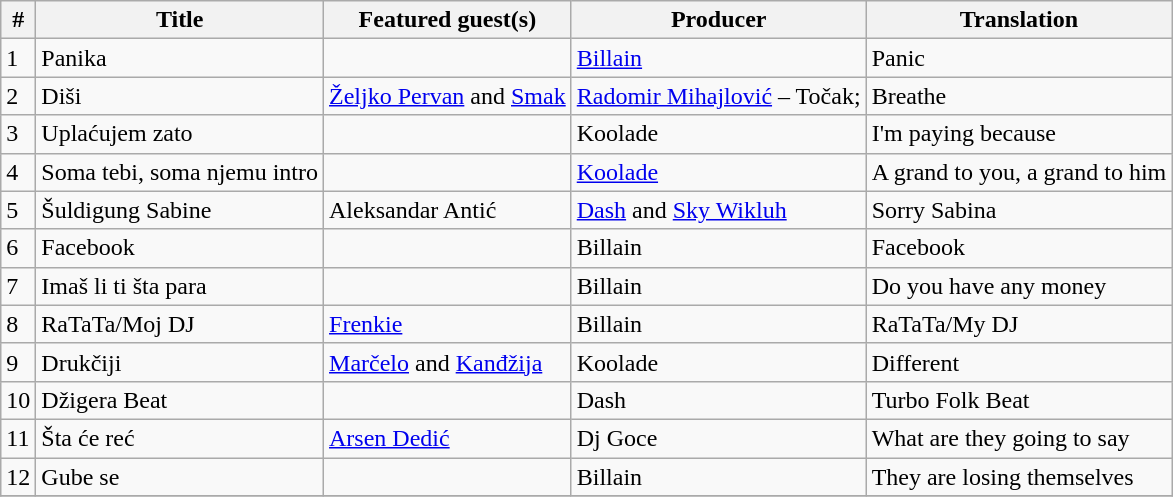<table class="wikitable">
<tr>
<th>#</th>
<th>Title</th>
<th>Featured guest(s)</th>
<th>Producer</th>
<th>Translation</th>
</tr>
<tr>
<td>1</td>
<td>Panika</td>
<td></td>
<td><a href='#'>Billain</a></td>
<td>Panic</td>
</tr>
<tr>
<td>2</td>
<td>Diši</td>
<td><a href='#'>Željko Pervan</a> and <a href='#'>Smak</a></td>
<td><a href='#'>Radomir Mihajlović</a> – Točak;</td>
<td>Breathe</td>
</tr>
<tr>
<td>3</td>
<td>Uplaćujem zato</td>
<td></td>
<td>Koolade</td>
<td>I'm paying because</td>
</tr>
<tr>
<td>4</td>
<td>Soma tebi, soma njemu intro</td>
<td></td>
<td><a href='#'>Koolade</a></td>
<td>A grand to you, a grand to him</td>
</tr>
<tr>
<td>5</td>
<td>Šuldigung Sabine</td>
<td>Aleksandar Antić</td>
<td><a href='#'>Dash</a> and <a href='#'>Sky Wikluh</a></td>
<td>Sorry Sabina</td>
</tr>
<tr>
<td>6</td>
<td>Facebook</td>
<td></td>
<td>Billain</td>
<td>Facebook</td>
</tr>
<tr>
<td>7</td>
<td>Imaš li ti šta para</td>
<td></td>
<td>Billain</td>
<td>Do you have any money</td>
</tr>
<tr>
<td>8</td>
<td>RaTaTa/Moj DJ</td>
<td><a href='#'>Frenkie</a></td>
<td>Billain</td>
<td>RaTaTa/My DJ</td>
</tr>
<tr>
<td>9</td>
<td>Drukčiji</td>
<td><a href='#'>Marčelo</a> and <a href='#'>Kanđžija</a></td>
<td>Koolade</td>
<td>Different</td>
</tr>
<tr>
<td>10</td>
<td>Džigera Beat</td>
<td></td>
<td>Dash</td>
<td>Turbo Folk Beat</td>
</tr>
<tr>
<td>11</td>
<td>Šta će reć</td>
<td><a href='#'>Arsen Dedić</a></td>
<td>Dj Goce</td>
<td>What are they going to say</td>
</tr>
<tr>
<td>12</td>
<td>Gube se</td>
<td></td>
<td>Billain</td>
<td>They are losing themselves</td>
</tr>
<tr>
</tr>
</table>
